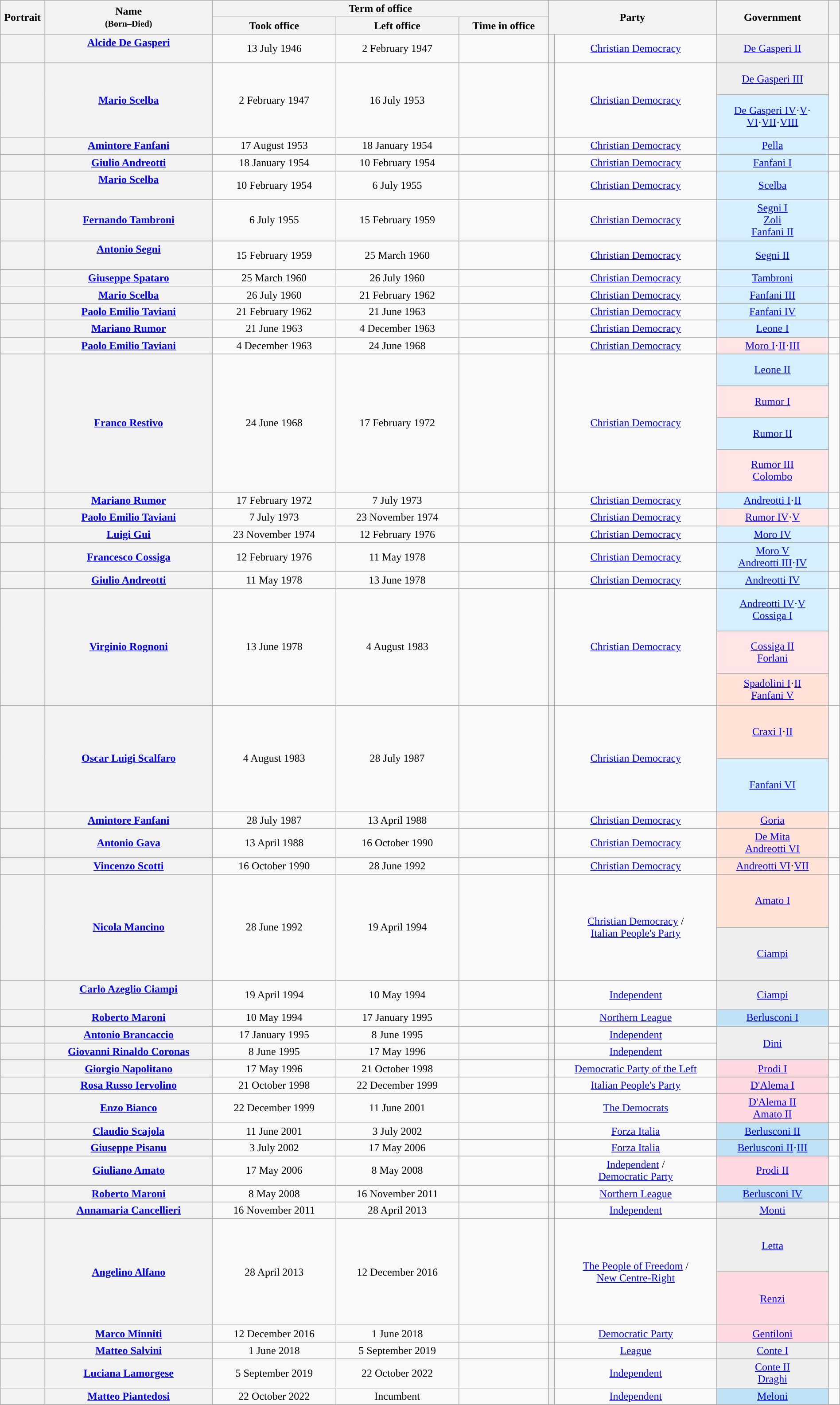<table class="wikitable" style="text-align:center; style="width=100%">
<tr>
<th width=1% rowspan=2>Portrait</th>
<th width=15% rowspan=2>Name<br><small>(Born–Died)</small></th>
<th width=30% colspan=3>Term of office</th>
<th width=15% rowspan=2 colspan=2>Party</th>
<th width=10% rowspan=2>Government</th>
<th width=1% rowspan=2></th>
</tr>
<tr style="text-align:center;">
<th width=11%>Took office</th>
<th width=11%>Left office</th>
<th width=8%>Time in office</th>
</tr>
<tr>
<th></th>
<th scope="row" style="font-weight:normal"><strong><a href='#'>Alcide De Gasperi</a></strong><br><br><em></em></th>
<td>13 July 1946</td>
<td>2 February 1947</td>
<td></td>
<th style="background:"></th>
<td><a href='#'>Christian Democracy</a></td>
<td bgcolor=#EEEEEE><a href='#'>De Gasperi II</a></td>
<td></td>
</tr>
<tr style="height:3em;">
<th rowspan=2></th>
<th scope="row" style="font-weight:normal" rowspan=2><strong><a href='#'>Mario Scelba</a></strong><br></th>
<td rowspan=2>2 February 1947</td>
<td rowspan=2>16 July 1953</td>
<td rowspan=2></td>
<th rowspan=2 style="background:"></th>
<td rowspan=2><a href='#'>Christian Democracy</a></td>
<td bgcolor=#EEEEEE><a href='#'>De Gasperi III</a></td>
<td rowspan=2></td>
</tr>
<tr style="height:4em;">
<td bgcolor=#D5EFFF><a href='#'>De Gasperi IV</a>·<a href='#'>V</a>·<br><a href='#'>VI</a>·<a href='#'>VII</a>·<a href='#'>VIII</a></td>
</tr>
<tr>
<th></th>
<th scope="row" style="font-weight:normal"><strong><a href='#'>Amintore Fanfani</a></strong><br></th>
<td>17 August 1953</td>
<td>18 January 1954</td>
<td></td>
<th style="background:"></th>
<td><a href='#'>Christian Democracy</a></td>
<td bgcolor=#D5EFFF><a href='#'>Pella</a></td>
<td></td>
</tr>
<tr>
<th></th>
<th scope="row" style="font-weight:normal"><strong><a href='#'>Giulio Andreotti</a></strong><br></th>
<td>18 January 1954</td>
<td>10 February 1954</td>
<td></td>
<th style="background:"></th>
<td><a href='#'>Christian Democracy</a></td>
<td bgcolor=#D5EFFF><a href='#'>Fanfani I</a></td>
<td></td>
</tr>
<tr>
<th></th>
<th scope="row" style="font-weight:normal"><strong><a href='#'>Mario Scelba</a></strong><br><br><em></em></th>
<td>10 February 1954</td>
<td>6 July 1955</td>
<td></td>
<th style="background:"></th>
<td><a href='#'>Christian Democracy</a></td>
<td bgcolor=#D5EFFF><a href='#'>Scelba</a></td>
<td></td>
</tr>
<tr>
<th></th>
<th scope="row" style="font-weight:normal"><strong><a href='#'>Fernando Tambroni</a></strong><br></th>
<td>6 July 1955</td>
<td>15 February 1959</td>
<td></td>
<th style="background:"></th>
<td><a href='#'>Christian Democracy</a></td>
<td bgcolor=#D5EFFF><a href='#'>Segni I</a><br><a href='#'>Zoli</a><br><a href='#'>Fanfani II</a></td>
<td></td>
</tr>
<tr>
<th></th>
<th scope="row" style="font-weight:normal"><strong><a href='#'>Antonio Segni</a></strong><br><br><em></em></th>
<td>15 February 1959</td>
<td>25 March 1960</td>
<td></td>
<th style="background:"></th>
<td><a href='#'>Christian Democracy</a></td>
<td bgcolor=#D5EFFF><a href='#'>Segni II</a></td>
<td></td>
</tr>
<tr>
<th></th>
<th scope="row" style="font-weight:normal"><strong><a href='#'>Giuseppe Spataro</a></strong><br></th>
<td>25 March 1960</td>
<td>26 July 1960</td>
<td></td>
<th style="background:"></th>
<td><a href='#'>Christian Democracy</a></td>
<td bgcolor=#D5EFFF><a href='#'>Tambroni</a></td>
<td></td>
</tr>
<tr>
<th></th>
<th scope="row" style="font-weight:normal"><strong><a href='#'>Mario Scelba</a></strong><br></th>
<td>26 July 1960</td>
<td>21 February 1962</td>
<td></td>
<th style="background:"></th>
<td><a href='#'>Christian Democracy</a></td>
<td bgcolor=#D5EFFF><a href='#'>Fanfani III</a></td>
<td></td>
</tr>
<tr>
<th></th>
<th scope="row" style="font-weight:normal"><strong><a href='#'>Paolo Emilio Taviani</a></strong><br></th>
<td>21 February 1962</td>
<td>21 June 1963</td>
<td></td>
<th style="background:"></th>
<td><a href='#'>Christian Democracy</a></td>
<td bgcolor=#D5EFFF><a href='#'>Fanfani IV</a></td>
<td></td>
</tr>
<tr>
<th></th>
<th scope="row" style="font-weight:normal"><strong><a href='#'>Mariano Rumor</a></strong><br></th>
<td>21 June 1963</td>
<td>4 December 1963</td>
<td></td>
<th style="background:"></th>
<td><a href='#'>Christian Democracy</a></td>
<td bgcolor=#D5EFFF><a href='#'>Leone I</a></td>
<td></td>
</tr>
<tr>
<th></th>
<th scope="row" style="font-weight:normal"><strong><a href='#'>Paolo Emilio Taviani</a></strong><br></th>
<td>4 December 1963</td>
<td>24 June 1968</td>
<td></td>
<th style="background:"></th>
<td><a href='#'>Christian Democracy</a></td>
<td bgcolor=#FFE5E5><a href='#'>Moro I</a>·<a href='#'>II</a>·<a href='#'>III</a></td>
<td></td>
</tr>
<tr style="height:3em;">
<th rowspan=4></th>
<th scope="row" style="font-weight:normal" rowspan=4><strong><a href='#'>Franco Restivo</a></strong><br></th>
<td rowspan=4>24 June 1968</td>
<td rowspan=4>17 February 1972</td>
<td rowspan=4></td>
<th rowspan=4 style="background:"></th>
<td rowspan=4><a href='#'>Christian Democracy</a></td>
<td bgcolor=#D5EFFF><a href='#'>Leone II</a></td>
<td rowspan=4></td>
</tr>
<tr style="height:3em;">
<td bgcolor=#FFE5E5><a href='#'>Rumor I</a></td>
</tr>
<tr style="height:3em;">
<td bgcolor=#D5EFFF><a href='#'>Rumor II</a></td>
</tr>
<tr style="height:4em;">
<td bgcolor=#FFE5E5><a href='#'>Rumor III</a><br><a href='#'>Colombo</a></td>
</tr>
<tr>
<th></th>
<th scope="row" style="font-weight:normal"><strong><a href='#'>Mariano Rumor</a></strong><br></th>
<td>17 February 1972</td>
<td>7 July 1973</td>
<td></td>
<th style="background:"></th>
<td><a href='#'>Christian Democracy</a></td>
<td bgcolor=#D5EFFF><a href='#'>Andreotti I</a>·<a href='#'>II</a></td>
<td></td>
</tr>
<tr>
<th></th>
<th scope="row" style="font-weight:normal"><strong><a href='#'>Paolo Emilio Taviani</a></strong><br></th>
<td>7 July 1973</td>
<td>23 November 1974</td>
<td></td>
<th style="background:"></th>
<td><a href='#'>Christian Democracy</a></td>
<td bgcolor=#FFE5E5><a href='#'>Rumor IV</a>·<a href='#'>V</a></td>
<td></td>
</tr>
<tr>
<th></th>
<th scope="row" style="font-weight:normal"><strong><a href='#'>Luigi Gui</a></strong><br></th>
<td>23 November 1974</td>
<td>12 February 1976</td>
<td></td>
<th style="background:"></th>
<td><a href='#'>Christian Democracy</a></td>
<td bgcolor=#D5EFFF><a href='#'>Moro IV</a></td>
<td></td>
</tr>
<tr>
<th></th>
<th scope="row" style="font-weight:normal"><strong><a href='#'>Francesco Cossiga</a></strong><br></th>
<td>12 February 1976</td>
<td>11 May 1978</td>
<td></td>
<th style="background:"></th>
<td><a href='#'>Christian Democracy</a></td>
<td bgcolor=#D5EFFF><a href='#'>Moro V</a><br><a href='#'>Andreotti III</a>·<a href='#'>IV</a></td>
<td></td>
</tr>
<tr>
<th></th>
<th scope="row" style="font-weight:normal"><strong><a href='#'>Giulio Andreotti</a></strong><br></th>
<td>11 May 1978</td>
<td>13 June 1978</td>
<td></td>
<th style="background:"></th>
<td><a href='#'>Christian Democracy</a></td>
<td bgcolor=#D5EFFF><a href='#'>Andreotti IV</a></td>
<td></td>
</tr>
<tr style="height:4em;">
<th rowspan=3></th>
<th scope="row" style="font-weight:normal" rowspan=3><strong><a href='#'>Virginio Rognoni</a></strong><br></th>
<td rowspan=3>13 June 1978</td>
<td rowspan=3>4 August 1983</td>
<td rowspan=3></td>
<th rowspan=3 style="background:"></th>
<td rowspan=3><a href='#'>Christian Democracy</a></td>
<td bgcolor=#D5EFFF><a href='#'>Andreotti IV</a>·<a href='#'>V</a><br><a href='#'>Cossiga I</a></td>
<td rowspan=3></td>
</tr>
<tr style="height:4em;">
<td bgcolor=#FFE5E5><a href='#'>Cossiga II</a><br><a href='#'>Forlani</a></td>
</tr>
<tr style="height:3em;">
<td bgcolor=#FFE2D5><a href='#'>Spadolini I</a>·<a href='#'>II</a><br><a href='#'>Fanfani V</a></td>
</tr>
<tr style="height:5em;">
<th rowspan=2></th>
<th scope="row" style="font-weight:normal" rowspan=2><strong><a href='#'>Oscar Luigi Scalfaro</a></strong><br></th>
<td rowspan=2>4 August 1983</td>
<td rowspan=2>28 July 1987</td>
<td rowspan=2></td>
<th rowspan=2 style="background:"></th>
<td rowspan=2><a href='#'>Christian Democracy</a></td>
<td bgcolor=#FFE2D5><a href='#'>Craxi I</a>·<a href='#'>II</a></td>
<td rowspan=2></td>
</tr>
<tr style="height:5em;">
<td bgcolor=#D5EFFF><a href='#'>Fanfani VI</a></td>
</tr>
<tr>
<th></th>
<th scope="row" style="font-weight:normal"><strong><a href='#'>Amintore Fanfani</a></strong><br></th>
<td>28 July 1987</td>
<td>13 April 1988</td>
<td></td>
<th style="background:"></th>
<td><a href='#'>Christian Democracy</a></td>
<td bgcolor=#FFE2D5><a href='#'>Goria</a></td>
<td></td>
</tr>
<tr>
<th></th>
<th scope="row" style="font-weight:normal"><strong><a href='#'>Antonio Gava</a></strong><br></th>
<td>13 April 1988</td>
<td>16 October 1990</td>
<td></td>
<th style="background:"></th>
<td><a href='#'>Christian Democracy</a></td>
<td bgcolor=#FFE2D5><a href='#'>De Mita</a><br><a href='#'>Andreotti VI</a></td>
<td></td>
</tr>
<tr>
<th></th>
<th scope="row" style="font-weight:normal"><strong><a href='#'>Vincenzo Scotti</a></strong><br></th>
<td>16 October 1990</td>
<td>28 June 1992</td>
<td></td>
<th style="background:"></th>
<td><a href='#'>Christian Democracy</a></td>
<td bgcolor=#FFE2D5><a href='#'>Andreotti VI</a>·<a href='#'>VII</a></td>
<td></td>
</tr>
<tr style="height:5em;">
<th rowspan=2></th>
<th scope="row" style="font-weight:normal" rowspan=2><strong><a href='#'>Nicola Mancino</a></strong><br></th>
<td rowspan=2>28 June 1992</td>
<td rowspan=2>19 April 1994</td>
<td rowspan=2></td>
<th rowspan=2 style="background:"></th>
<td rowspan=2><a href='#'>Christian Democracy</a> /<br><a href='#'>Italian People's Party</a></td>
<td bgcolor=#FFE2D5><a href='#'>Amato I</a></td>
<td rowspan=2></td>
</tr>
<tr style="height:5em;">
<td bgcolor=#EEEEEE><a href='#'>Ciampi</a></td>
</tr>
<tr>
<th></th>
<th scope="row" style="font-weight:normal"><strong><a href='#'>Carlo Azeglio Ciampi</a></strong><br><br><em></em></th>
<td>19 April 1994</td>
<td>10 May 1994</td>
<td></td>
<th style="background:"></th>
<td><a href='#'>Independent</a></td>
<td bgcolor=#EEEEEE><a href='#'>Ciampi</a></td>
<td></td>
</tr>
<tr>
<th></th>
<th scope="row" style="font-weight:normal"><strong><a href='#'>Roberto Maroni</a></strong><br></th>
<td>10 May 1994</td>
<td>17 January 1995</td>
<td></td>
<th style="background:"></th>
<td><a href='#'>Northern League</a></td>
<td bgcolor=#BEE1F5><a href='#'>Berlusconi I</a></td>
<td></td>
</tr>
<tr>
<th></th>
<th scope="row" style="font-weight:normal"><strong><a href='#'>Antonio Brancaccio</a></strong><br></th>
<td>17 January 1995</td>
<td>8 June 1995</td>
<td></td>
<th style="background:"></th>
<td><a href='#'>Independent</a></td>
<td rowspan=2 bgcolor=#EEEEEE><a href='#'>Dini</a></td>
<td></td>
</tr>
<tr>
<th></th>
<th scope="row" style="font-weight:normal"><strong><a href='#'>Giovanni Rinaldo Coronas</a></strong><br></th>
<td>8 June 1995</td>
<td>17 May 1996</td>
<td></td>
<th style="background:"></th>
<td><a href='#'>Independent</a></td>
<td></td>
</tr>
<tr>
<th></th>
<th scope="row" style="font-weight:normal"><strong><a href='#'>Giorgio Napolitano</a></strong><br></th>
<td>17 May 1996</td>
<td>21 October 1998</td>
<td></td>
<th style="background:"></th>
<td><a href='#'>Democratic Party of the Left</a></td>
<td bgcolor=#FFDAE1><a href='#'>Prodi I</a></td>
<td></td>
</tr>
<tr>
<th></th>
<th scope="row" style="font-weight:normal"><strong><a href='#'>Rosa Russo Iervolino</a></strong><br></th>
<td>21 October 1998</td>
<td>22 December 1999</td>
<td></td>
<th style="background:"></th>
<td><a href='#'>Italian People's Party</a></td>
<td bgcolor=#FFDAE1><a href='#'>D'Alema I</a></td>
<td></td>
</tr>
<tr>
<th></th>
<th scope="row" style="font-weight:normal"><strong><a href='#'>Enzo Bianco</a></strong><br></th>
<td>22 December 1999</td>
<td>11 June 2001</td>
<td></td>
<th style="background:"></th>
<td><a href='#'>The Democrats</a></td>
<td bgcolor=#FFDAE1><a href='#'>D'Alema II</a><br><a href='#'>Amato II</a></td>
<td></td>
</tr>
<tr>
<th></th>
<th scope="row" style="font-weight:normal"><strong><a href='#'>Claudio Scajola</a></strong><br></th>
<td>11 June 2001</td>
<td>3 July 2002</td>
<td></td>
<th style="background:"></th>
<td><a href='#'>Forza Italia</a></td>
<td bgcolor=#BEE1F5><a href='#'>Berlusconi II</a></td>
<td></td>
</tr>
<tr>
<th></th>
<th scope="row" style="font-weight:normal"><strong><a href='#'>Giuseppe Pisanu</a></strong><br></th>
<td>3 July 2002</td>
<td>17 May 2006</td>
<td></td>
<th style="background:"></th>
<td><a href='#'>Forza Italia</a></td>
<td bgcolor=#BEE1F5><a href='#'>Berlusconi II</a>·<a href='#'>III</a></td>
<td></td>
</tr>
<tr>
<th></th>
<th scope="row" style="font-weight:normal"><strong><a href='#'>Giuliano Amato</a></strong><br></th>
<td>17 May 2006</td>
<td>8 May 2008</td>
<td></td>
<th style="background:"></th>
<td><a href='#'>Independent</a> /<br><a href='#'>Democratic Party</a></td>
<td bgcolor=#FFDAE1><a href='#'>Prodi II</a></td>
<td></td>
</tr>
<tr>
<th></th>
<th scope="row" style="font-weight:normal"><strong><a href='#'>Roberto Maroni</a></strong><br></th>
<td>8 May 2008</td>
<td>16 November 2011</td>
<td></td>
<th style="background:"></th>
<td><a href='#'>Northern League</a></td>
<td bgcolor=#BEE1F5><a href='#'>Berlusconi IV</a></td>
<td></td>
</tr>
<tr>
<th></th>
<th scope="row" style="font-weight:normal"><strong><a href='#'>Annamaria Cancellieri</a></strong><br></th>
<td>16 November 2011</td>
<td>28 April 2013</td>
<td></td>
<th style="background:"></th>
<td><a href='#'>Independent</a></td>
<td bgcolor=#EEEEEE><a href='#'>Monti</a></td>
<td></td>
</tr>
<tr style="height:5em;">
<th rowspan=2></th>
<th scope="row" style="font-weight:normal" rowspan=2><strong><a href='#'>Angelino Alfano</a></strong><br></th>
<td rowspan=2>28 April 2013</td>
<td rowspan=2>12 December 2016</td>
<td rowspan=2></td>
<th rowspan=2 style="background:"></th>
<td rowspan=2><a href='#'>The People of Freedom</a> /<br><a href='#'>New Centre-Right</a></td>
<td bgcolor=#EEEEEE><a href='#'>Letta</a></td>
<td rowspan=2></td>
</tr>
<tr style="height:5em;">
<td bgcolor=#FFDAE1><a href='#'>Renzi</a></td>
</tr>
<tr>
<th></th>
<th scope="row" style="font-weight:normal"><strong><a href='#'>Marco Minniti</a></strong><br></th>
<td>12 December 2016</td>
<td>1 June 2018</td>
<td></td>
<th style="background:"></th>
<td><a href='#'>Democratic Party</a></td>
<td bgcolor=#FFDAE1><a href='#'>Gentiloni</a></td>
<td></td>
</tr>
<tr>
<th></th>
<th scope="row" style="font-weight:normal"><strong><a href='#'>Matteo Salvini</a></strong><br></th>
<td>1 June 2018</td>
<td>5 September 2019</td>
<td></td>
<th style="background:"></th>
<td><a href='#'>League</a></td>
<td bgcolor=#EEEEEE><a href='#'>Conte I</a></td>
<td></td>
</tr>
<tr>
<th></th>
<th scope="row" style="font-weight:normal"><strong><a href='#'>Luciana Lamorgese</a></strong><br></th>
<td>5 September 2019</td>
<td>22 October 2022</td>
<td></td>
<th style="background:"></th>
<td><a href='#'>Independent</a></td>
<td bgcolor=#EEEEEE><a href='#'>Conte II</a><br><a href='#'>Draghi</a></td>
<td></td>
</tr>
<tr>
<th></th>
<th scope="row" style="font-weight:normal"><strong><a href='#'>Matteo Piantedosi</a></strong><br></th>
<td>22 October 2022</td>
<td>Incumbent</td>
<td></td>
<th style="background:"></th>
<td><a href='#'>Independent</a></td>
<td bgcolor=#BEE1F5><a href='#'>Meloni</a></td>
<td></td>
</tr>
<tr>
</tr>
</table>
